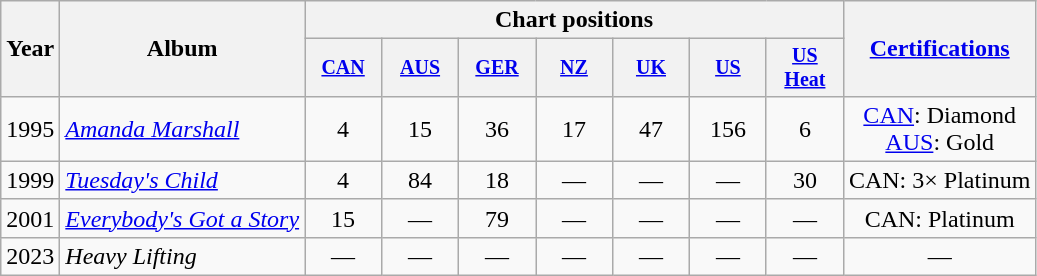<table class="wikitable">
<tr>
<th rowspan=2>Year</th>
<th rowspan=2>Album</th>
<th colspan=7>Chart positions</th>
<th rowspan=2><a href='#'>Certifications</a></th>
</tr>
<tr style="font-size:smaller;">
<th width=45><a href='#'>CAN</a></th>
<th width=45><a href='#'>AUS</a><br></th>
<th width=45><a href='#'>GER</a><br></th>
<th width=45><a href='#'>NZ</a><br></th>
<th width=45><a href='#'>UK</a><br></th>
<th width=45><a href='#'>US</a><br></th>
<th width=45><a href='#'>US<br>Heat</a></th>
</tr>
<tr>
<td>1995</td>
<td><em><a href='#'>Amanda Marshall</a></em></td>
<td style="text-align:center;">4</td>
<td style="text-align:center;">15</td>
<td style="text-align:center;">36</td>
<td style="text-align:center;">17</td>
<td style="text-align:center;">47</td>
<td style="text-align:center;">156</td>
<td style="text-align:center;">6</td>
<td style="text-align:center;"><a href='#'>CAN</a>: Diamond<br><a href='#'>AUS</a>: Gold</td>
</tr>
<tr>
<td>1999</td>
<td><em><a href='#'>Tuesday's Child</a></em></td>
<td style="text-align:center;">4</td>
<td style="text-align:center;">84</td>
<td style="text-align:center;">18</td>
<td style="text-align:center;">—</td>
<td style="text-align:center;">—</td>
<td style="text-align:center;">—</td>
<td style="text-align:center;">30</td>
<td style="text-align:center;">CAN: 3× Platinum</td>
</tr>
<tr>
<td>2001</td>
<td><em><a href='#'>Everybody's Got a Story</a></em></td>
<td style="text-align:center;">15</td>
<td style="text-align:center;">—</td>
<td style="text-align:center;">79</td>
<td style="text-align:center;">—</td>
<td style="text-align:center;">—</td>
<td style="text-align:center;">—</td>
<td style="text-align:center;">—</td>
<td style="text-align:center;">CAN: Platinum</td>
</tr>
<tr>
<td>2023</td>
<td><em>Heavy Lifting</em></td>
<td style="text-align:center;">—</td>
<td style="text-align:center;">—</td>
<td style="text-align:center;">—</td>
<td style="text-align:center;">—</td>
<td style="text-align:center;">—</td>
<td style="text-align:center;">—</td>
<td style="text-align:center;">—</td>
<td style="text-align:center;">—</td>
</tr>
</table>
